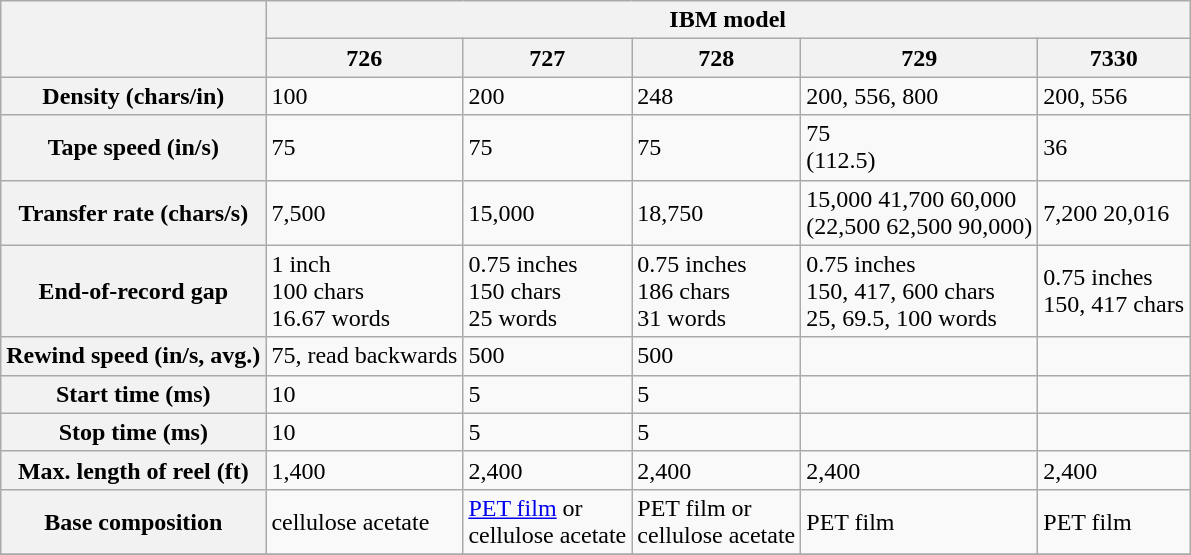<table class="wikitable">
<tr>
<th rowspan="2"></th>
<th colspan="5">IBM model</th>
</tr>
<tr>
<th>726</th>
<th>727</th>
<th>728</th>
<th>729</th>
<th>7330</th>
</tr>
<tr>
<th>Density (chars/in)</th>
<td>100</td>
<td>200</td>
<td>248</td>
<td>200, 556, 800</td>
<td>200, 556</td>
</tr>
<tr>
<th>Tape speed (in/s)</th>
<td>75</td>
<td>75</td>
<td>75</td>
<td>75<br>(112.5)</td>
<td>36</td>
</tr>
<tr>
<th>Transfer rate (chars/s)</th>
<td>7,500</td>
<td>15,000</td>
<td>18,750</td>
<td>15,000 41,700 60,000<br>(22,500 62,500 90,000)</td>
<td>7,200 20,016</td>
</tr>
<tr>
<th>End-of-record gap</th>
<td>1 inch <br> 100 chars <br> 16.67 words</td>
<td>0.75 inches <br> 150 chars <br> 25 words</td>
<td>0.75 inches <br> 186 chars <br> 31 words</td>
<td>0.75 inches <br> 150, 417, 600 chars <br> 25, 69.5, 100 words</td>
<td>0.75 inches <br> 150, 417 chars</td>
</tr>
<tr>
<th>Rewind speed (in/s, avg.)</th>
<td>75, read backwards</td>
<td>500</td>
<td>500</td>
<td></td>
<td></td>
</tr>
<tr>
<th>Start time (ms)</th>
<td>10</td>
<td>5</td>
<td>5</td>
<td></td>
<td></td>
</tr>
<tr>
<th>Stop time (ms)</th>
<td>10</td>
<td>5</td>
<td>5</td>
<td></td>
<td></td>
</tr>
<tr>
<th>Max. length of reel (ft)</th>
<td>1,400</td>
<td>2,400</td>
<td>2,400</td>
<td>2,400</td>
<td>2,400</td>
</tr>
<tr>
<th>Base composition</th>
<td>cellulose acetate</td>
<td><a href='#'>PET film</a> or <br> cellulose acetate</td>
<td>PET film or <br> cellulose acetate</td>
<td>PET film</td>
<td>PET film</td>
</tr>
<tr>
</tr>
</table>
